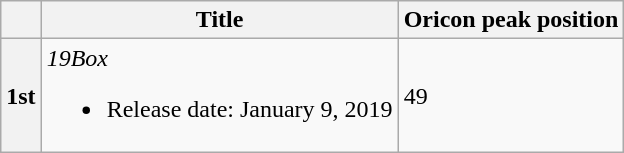<table class="wikitable">
<tr>
<th></th>
<th>Title</th>
<th>Oricon peak position</th>
</tr>
<tr>
<th>1st</th>
<td><em>19Box</em><br><ul><li>Release date: January 9, 2019</li></ul></td>
<td>49</td>
</tr>
</table>
